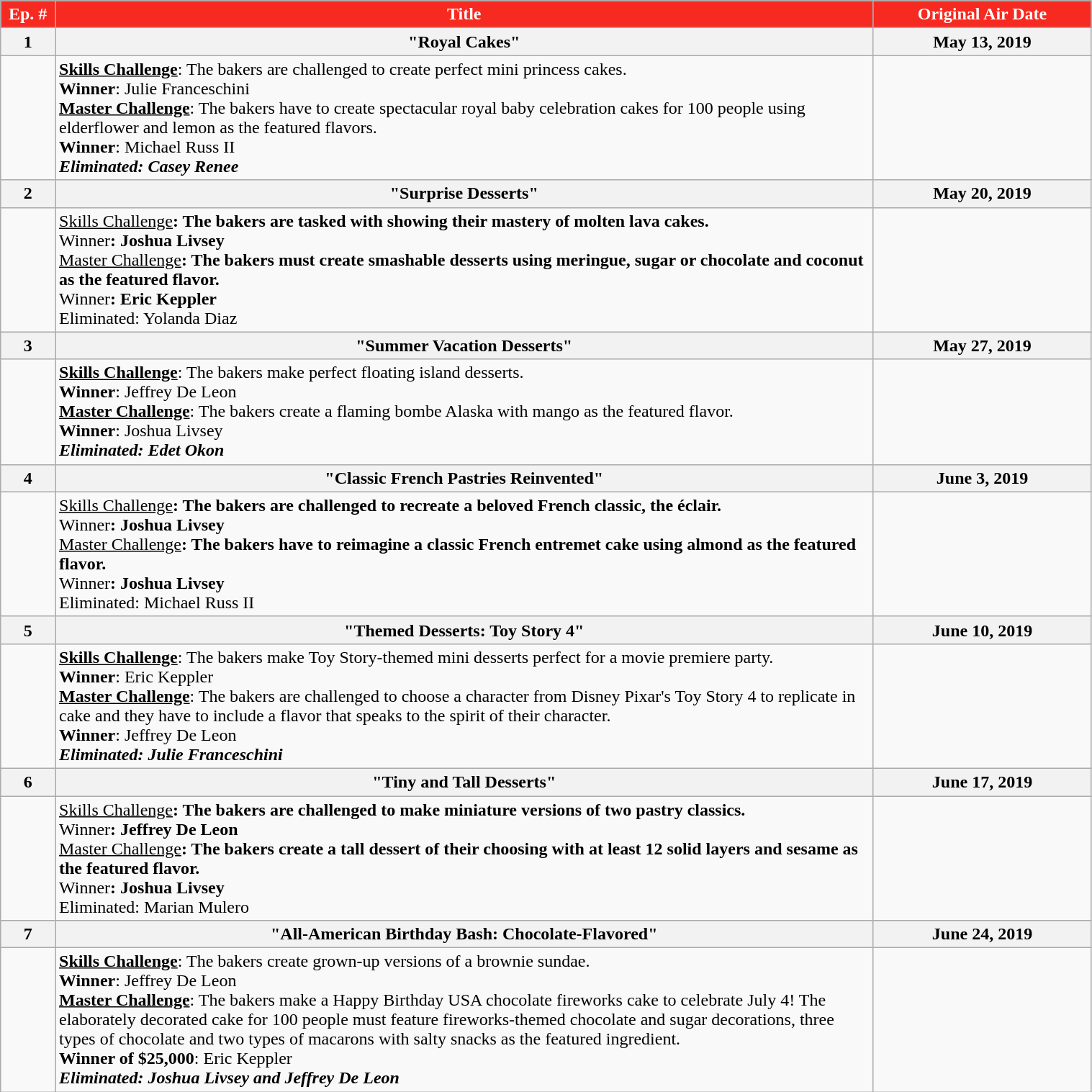<table class="wikitable plainrowheaders" style="width:80%;">
<tr>
<th style="background-color: #f62a20; color: #FFFFFF;" width=5%>Ep. #</th>
<th style="background-color: #f62a20; color: #FFFFFF;">Title</th>
<th style="background-color: #f62a20; color: #FFFFFF;" width=20%>Original Air Date</th>
</tr>
<tr>
<th align="center">1</th>
<th>"Royal Cakes"</th>
<th>May 13, 2019</th>
</tr>
<tr>
<td></td>
<td><strong><u>Skills Challenge</u></strong>: The bakers are challenged to create perfect mini princess cakes.<br><strong>Winner</strong>: Julie Franceschini<br><strong><u>Master Challenge</u></strong>: The bakers have to create spectacular royal baby celebration cakes for 100 people using elderflower and lemon as the featured flavors.<br><strong>Winner</strong>: Michael Russ II<br><strong><em>Eliminated<strong>: Casey Renee<em></td>
<td></td>
</tr>
<tr>
<th align="center">2</th>
<th>"Surprise Desserts"</th>
<th>May 20, 2019</th>
</tr>
<tr>
<td></td>
<td></strong><u>Skills Challenge</u><strong>: The bakers are tasked with showing their mastery of molten lava cakes.<br></strong>Winner<strong>: Joshua Livsey<br></strong><u>Master Challenge</u><strong>: The bakers must create smashable desserts using meringue, sugar or chocolate and coconut as the featured flavor.<br></strong>Winner<strong>: Eric Keppler<br></em></strong>Eliminated</strong>: Yolanda Diaz</em></td>
<td></td>
</tr>
<tr>
<th align="center">3</th>
<th>"Summer Vacation Desserts"</th>
<th>May 27, 2019</th>
</tr>
<tr>
<td></td>
<td><strong><u>Skills Challenge</u></strong>: The bakers make perfect floating island desserts.<br><strong>Winner</strong>: Jeffrey De Leon<br><strong><u>Master Challenge</u></strong>: The bakers create a flaming bombe Alaska with mango as the featured flavor.<br><strong>Winner</strong>: Joshua Livsey<br><strong><em>Eliminated<strong>: Edet Okon<em></td>
<td></td>
</tr>
<tr>
<th align="center">4</th>
<th>"Classic French Pastries Reinvented"</th>
<th>June 3, 2019</th>
</tr>
<tr>
<td></td>
<td></strong><u>Skills Challenge</u><strong>: The bakers are challenged to recreate a beloved French classic, the éclair.<br></strong>Winner<strong>: Joshua Livsey<br></strong><u>Master Challenge</u><strong>: The bakers have to reimagine a classic French entremet cake using almond as the featured flavor.<br></strong>Winner<strong>: Joshua Livsey<br></em></strong>Eliminated</strong>: Michael Russ II</em></td>
<td></td>
</tr>
<tr>
<th align="center">5</th>
<th>"Themed Desserts: Toy Story 4"</th>
<th>June 10, 2019</th>
</tr>
<tr>
<td></td>
<td><strong><u>Skills Challenge</u></strong>: The bakers make Toy Story-themed mini desserts perfect for a movie premiere party.<br><strong>Winner</strong>: Eric Keppler<br><strong><u>Master Challenge</u></strong>: The bakers are challenged to choose a character from Disney Pixar's Toy Story 4 to replicate in cake and they have to include a flavor that speaks to the spirit of their character.<br><strong>Winner</strong>: Jeffrey De Leon<br><strong><em>Eliminated<strong>: Julie Franceschini<em></td>
<td></td>
</tr>
<tr>
<th align="center">6</th>
<th>"Tiny and Tall Desserts"</th>
<th>June 17, 2019</th>
</tr>
<tr>
<td></td>
<td></strong><u>Skills Challenge</u><strong>: The bakers are challenged to make miniature versions of two pastry classics.<br></strong>Winner<strong>: Jeffrey De Leon<br></strong><u>Master Challenge</u><strong>: The bakers create a tall dessert of their choosing with at least 12 solid layers and sesame as the featured flavor.<br></strong>Winner<strong>: Joshua Livsey<br></em></strong>Eliminated</strong>: Marian Mulero</em></td>
<td></td>
</tr>
<tr>
<th align="center">7</th>
<th>"All-American Birthday Bash: Chocolate-Flavored"</th>
<th>June 24, 2019</th>
</tr>
<tr>
<td></td>
<td><strong><u>Skills Challenge</u></strong>: The bakers create grown-up versions of a brownie sundae.<br><strong>Winner</strong>: Jeffrey De Leon<br><strong><u>Master Challenge</u></strong>: The bakers make a Happy Birthday USA chocolate fireworks cake to celebrate July 4! The elaborately decorated cake for 100 people must feature fireworks-themed chocolate and sugar decorations, three types of chocolate and two types of macarons with salty snacks as the featured ingredient.<br><strong>Winner of $25,000</strong>: Eric Keppler<br><strong><em>Eliminated<strong>: Joshua Livsey<em> and </em>Jeffrey De Leon<em></td>
<td></td>
</tr>
</table>
